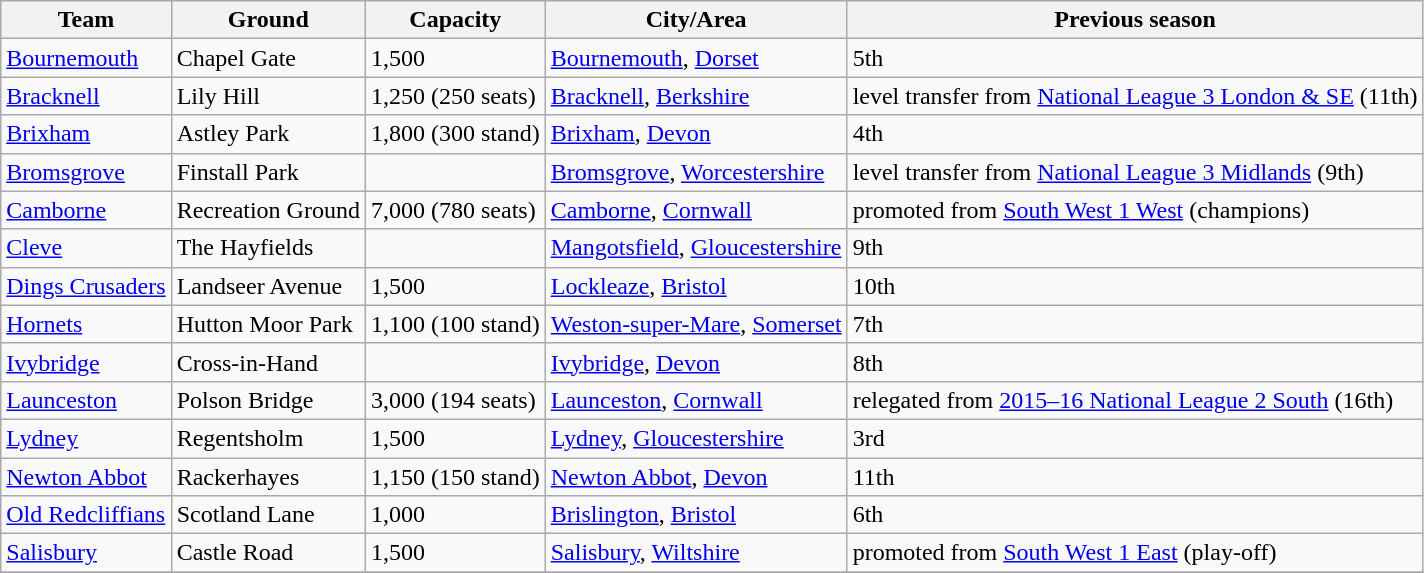<table class="wikitable sortable">
<tr>
<th>Team</th>
<th>Ground</th>
<th>Capacity</th>
<th>City/Area</th>
<th>Previous season</th>
</tr>
<tr>
<td><a href='#'>Bournemouth</a></td>
<td>Chapel Gate</td>
<td>1,500</td>
<td><a href='#'>Bournemouth</a>, <a href='#'>Dorset</a></td>
<td>5th</td>
</tr>
<tr>
<td><a href='#'>Bracknell</a></td>
<td>Lily Hill</td>
<td>1,250 (250 seats)</td>
<td><a href='#'>Bracknell</a>, <a href='#'>Berkshire</a></td>
<td>level transfer from <a href='#'>National League 3 London & SE</a> (11th)</td>
</tr>
<tr>
<td><a href='#'>Brixham</a></td>
<td>Astley Park</td>
<td>1,800 (300 stand)</td>
<td><a href='#'>Brixham</a>, <a href='#'>Devon</a></td>
<td>4th</td>
</tr>
<tr>
<td><a href='#'>Bromsgrove</a></td>
<td>Finstall Park</td>
<td></td>
<td><a href='#'>Bromsgrove</a>, <a href='#'>Worcestershire</a></td>
<td>level transfer from <a href='#'>National League 3 Midlands</a> (9th)</td>
</tr>
<tr>
<td><a href='#'>Camborne</a></td>
<td>Recreation Ground</td>
<td>7,000 (780 seats)</td>
<td><a href='#'>Camborne</a>, <a href='#'>Cornwall</a></td>
<td>promoted from <a href='#'>South West 1 West</a> (champions)</td>
</tr>
<tr>
<td><a href='#'>Cleve</a></td>
<td>The Hayfields</td>
<td></td>
<td><a href='#'>Mangotsfield</a>, <a href='#'>Gloucestershire</a></td>
<td>9th</td>
</tr>
<tr>
<td><a href='#'>Dings Crusaders</a></td>
<td>Landseer Avenue</td>
<td>1,500</td>
<td><a href='#'>Lockleaze</a>, <a href='#'>Bristol</a></td>
<td>10th</td>
</tr>
<tr>
<td><a href='#'>Hornets</a></td>
<td>Hutton Moor Park</td>
<td>1,100 (100 stand)</td>
<td><a href='#'>Weston-super-Mare</a>, <a href='#'>Somerset</a></td>
<td>7th</td>
</tr>
<tr>
<td><a href='#'>Ivybridge</a></td>
<td>Cross-in-Hand</td>
<td></td>
<td><a href='#'>Ivybridge</a>, <a href='#'>Devon</a></td>
<td>8th</td>
</tr>
<tr>
<td><a href='#'>Launceston</a></td>
<td>Polson Bridge</td>
<td>3,000 (194 seats)</td>
<td><a href='#'>Launceston</a>, <a href='#'>Cornwall</a></td>
<td>relegated from <a href='#'>2015–16 National League 2 South</a> (16th)</td>
</tr>
<tr>
<td><a href='#'>Lydney</a></td>
<td>Regentsholm</td>
<td>1,500</td>
<td><a href='#'>Lydney</a>, <a href='#'>Gloucestershire</a></td>
<td>3rd</td>
</tr>
<tr>
<td><a href='#'>Newton Abbot</a></td>
<td>Rackerhayes</td>
<td>1,150 (150 stand)</td>
<td><a href='#'>Newton Abbot</a>, <a href='#'>Devon</a></td>
<td>11th</td>
</tr>
<tr>
<td><a href='#'>Old Redcliffians</a></td>
<td>Scotland Lane</td>
<td>1,000</td>
<td><a href='#'>Brislington</a>, <a href='#'>Bristol</a></td>
<td>6th</td>
</tr>
<tr>
<td><a href='#'>Salisbury</a></td>
<td>Castle Road</td>
<td>1,500</td>
<td><a href='#'>Salisbury</a>, <a href='#'>Wiltshire</a></td>
<td>promoted from <a href='#'>South West 1 East</a> (play-off)</td>
</tr>
<tr>
</tr>
</table>
